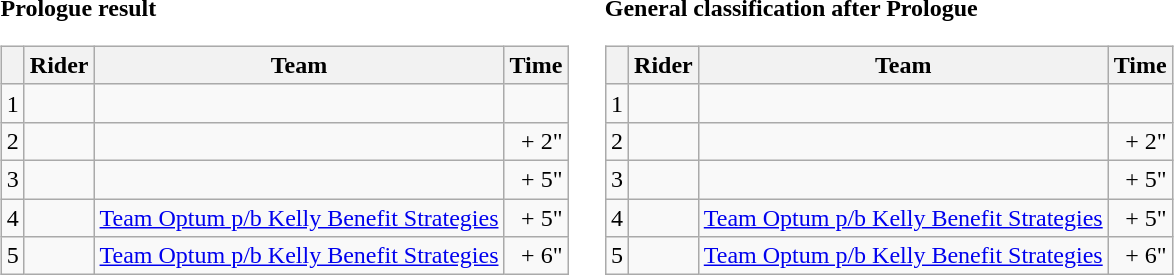<table>
<tr>
<td><strong>Prologue result</strong><br><table class="wikitable">
<tr>
<th></th>
<th>Rider</th>
<th>Team</th>
<th>Time</th>
</tr>
<tr>
<td>1</td>
<td></td>
<td></td>
<td align="right"></td>
</tr>
<tr>
<td>2</td>
<td></td>
<td></td>
<td align="right">+ 2"</td>
</tr>
<tr>
<td>3</td>
<td></td>
<td></td>
<td align="right">+ 5"</td>
</tr>
<tr>
<td>4</td>
<td></td>
<td><a href='#'>Team Optum p/b Kelly Benefit Strategies</a></td>
<td align="right">+ 5"</td>
</tr>
<tr>
<td>5</td>
<td></td>
<td><a href='#'>Team Optum p/b Kelly Benefit Strategies</a></td>
<td align="right">+ 6"</td>
</tr>
</table>
</td>
<td></td>
<td><strong>General classification after Prologue</strong><br><table class="wikitable">
<tr>
<th></th>
<th>Rider</th>
<th>Team</th>
<th>Time</th>
</tr>
<tr>
<td>1</td>
<td></td>
<td></td>
<td align="right"></td>
</tr>
<tr>
<td>2</td>
<td></td>
<td></td>
<td align="right">+ 2"</td>
</tr>
<tr>
<td>3</td>
<td></td>
<td></td>
<td align="right">+ 5"</td>
</tr>
<tr>
<td>4</td>
<td></td>
<td><a href='#'>Team Optum p/b Kelly Benefit Strategies</a></td>
<td align="right">+ 5"</td>
</tr>
<tr>
<td>5</td>
<td></td>
<td><a href='#'>Team Optum p/b Kelly Benefit Strategies</a></td>
<td align="right">+ 6"</td>
</tr>
</table>
</td>
</tr>
</table>
